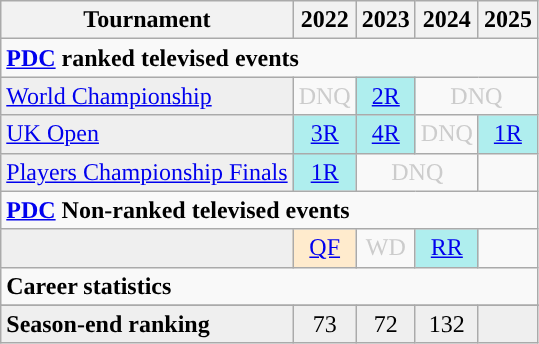<table class="wikitable">
<tr>
<th>Tournament</th>
<th>2022</th>
<th>2023</th>
<th>2024</th>
<th>2025</th>
</tr>
<tr>
<td colspan="10" align="left"><strong><a href='#'>PDC</a> ranked televised events</strong></td>
</tr>
<tr>
<td style="background:#efefef;"><a href='#'>World Championship</a></td>
<td style="text-align:center; color:#ccc;">DNQ</td>
<td style="text-align:center; background:#afeeee;"><a href='#'>2R</a></td>
<td colspan="2" style="text-align:center; color:#ccc;">DNQ</td>
</tr>
<tr>
<td style="background:#efefef;"><a href='#'>UK Open</a></td>
<td style="text-align:center; background:#afeeee;"><a href='#'>3R</a></td>
<td style="text-align:center; background:#afeeee;"><a href='#'>4R</a></td>
<td style="text-align:center; color:#ccc;">DNQ</td>
<td style="text-align:center; background:#afeeee;"><a href='#'>1R</a></td>
</tr>
<tr>
<td style="background:#efefef;"><a href='#'>Players Championship Finals</a></td>
<td style="text-align:center; background:#afeeee;"><a href='#'>1R</a></td>
<td colspan="2" style="text-align:center; color:#ccc;">DNQ</td>
<td></td>
</tr>
<tr>
<td colspan="10" align="left"><strong><a href='#'>PDC</a> Non-ranked televised events</strong></td>
</tr>
<tr>
<td style="background:#efefef;"></td>
<td style="text-align:center; background:#ffebcd;"><a href='#'>QF</a></td>
<td style="text-align:center; color:#ccc;">WD</td>
<td style="text-align:center; background:#afeeee;"><a href='#'>RR</a></td>
<td></td>
</tr>
<tr>
<td colspan="9" align="left"><strong>Career statistics</strong></td>
</tr>
<tr>
</tr>
<tr bgcolor="efefef">
<td align="left"><strong>Season-end ranking</strong></td>
<td style="text-align:center;">73</td>
<td style="text-align:center;">72</td>
<td style="text-align:center;">132</td>
<td></td>
</tr>
</table>
